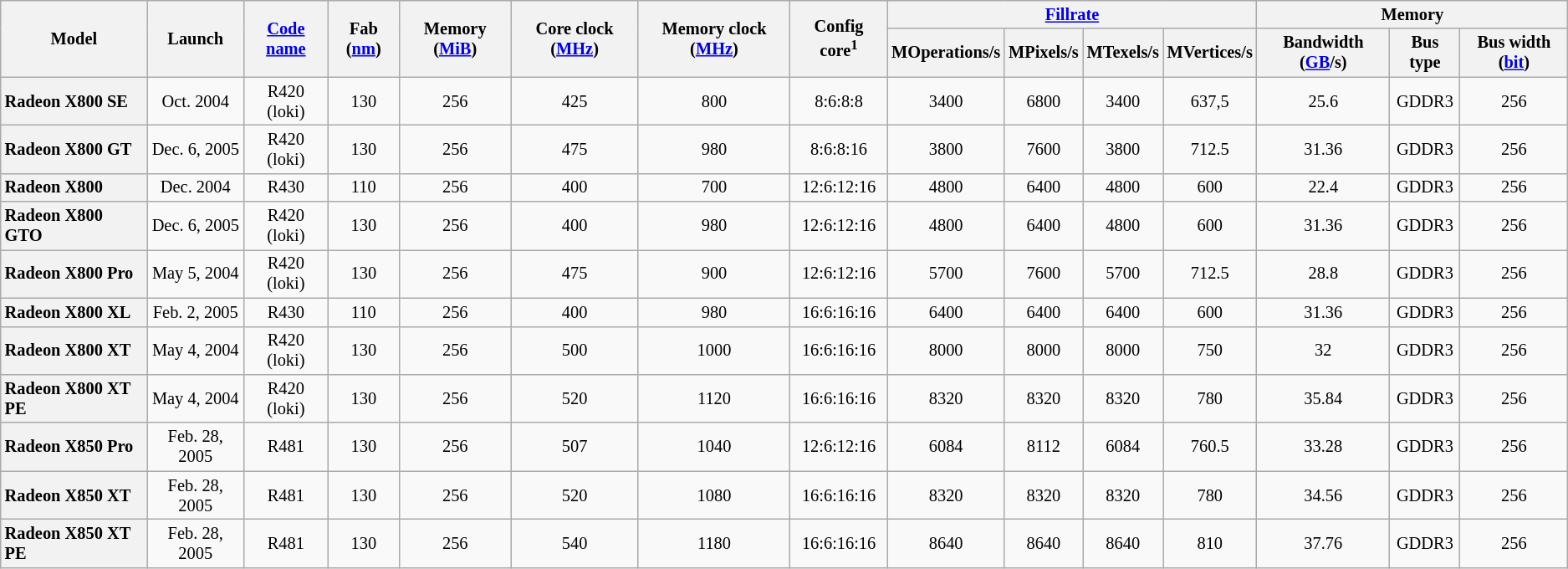<table class="wikitable" style="font-size: 85%; text-align: center">
<tr>
<th rowspan=2>Model</th>
<th rowspan=2>Launch</th>
<th rowspan=2><a href='#'>Code name</a></th>
<th rowspan=2>Fab (<a href='#'>nm</a>)</th>
<th rowspan=2>Memory (<a href='#'>MiB</a>)</th>
<th rowspan=2>Core clock (<a href='#'>MHz</a>)</th>
<th rowspan=2>Memory clock (<a href='#'>MHz</a>)</th>
<th rowspan=2>Config core<sup>1</sup></th>
<th colspan=4><a href='#'>Fillrate</a></th>
<th colspan=3>Memory</th>
</tr>
<tr>
<th>MOperations/s</th>
<th>MPixels/s</th>
<th>MTexels/s</th>
<th>MVertices/s</th>
<th>Bandwidth (<a href='#'>GB</a>/s)</th>
<th>Bus type</th>
<th>Bus width (<a href='#'>bit</a>)</th>
</tr>
<tr>
<th style="text-align:left">Radeon X800 SE</th>
<td>Oct. 2004</td>
<td>R420 (loki)</td>
<td>130</td>
<td>256</td>
<td>425</td>
<td>800</td>
<td>8:6:8:8</td>
<td>3400</td>
<td>6800</td>
<td>3400</td>
<td>637,5</td>
<td>25.6</td>
<td>GDDR3</td>
<td>256</td>
</tr>
<tr>
<th style="text-align:left">Radeon X800 GT</th>
<td>Dec. 6, 2005</td>
<td>R420 (loki)</td>
<td>130</td>
<td>256</td>
<td>475</td>
<td>980</td>
<td>8:6:8:16</td>
<td>3800</td>
<td>7600</td>
<td>3800</td>
<td>712.5</td>
<td>31.36</td>
<td>GDDR3</td>
<td>256</td>
</tr>
<tr>
<th style="text-align:left">Radeon X800</th>
<td>Dec. 2004</td>
<td>R430</td>
<td>110</td>
<td>256</td>
<td>400</td>
<td>700</td>
<td>12:6:12:16</td>
<td>4800</td>
<td>6400</td>
<td>4800</td>
<td>600</td>
<td>22.4</td>
<td>GDDR3</td>
<td>256</td>
</tr>
<tr>
<th style="text-align:left">Radeon X800 GTO</th>
<td>Dec. 6, 2005</td>
<td>R420 (loki)</td>
<td>130</td>
<td>256</td>
<td>400</td>
<td>980</td>
<td>12:6:12:16</td>
<td>4800</td>
<td>6400</td>
<td>4800</td>
<td>600</td>
<td>31.36</td>
<td>GDDR3</td>
<td>256</td>
</tr>
<tr>
<th style="text-align:left">Radeon X800 Pro</th>
<td>May 5, 2004</td>
<td>R420 (loki)</td>
<td>130</td>
<td>256</td>
<td>475</td>
<td>900</td>
<td>12:6:12:16</td>
<td>5700</td>
<td>7600</td>
<td>5700</td>
<td>712.5</td>
<td>28.8</td>
<td>GDDR3</td>
<td>256</td>
</tr>
<tr>
<th style="text-align:left">Radeon X800 XL</th>
<td>Feb. 2, 2005</td>
<td>R430</td>
<td>110</td>
<td>256</td>
<td>400</td>
<td>980</td>
<td>16:6:16:16</td>
<td>6400</td>
<td>6400</td>
<td>6400</td>
<td>600</td>
<td>31.36</td>
<td>GDDR3</td>
<td>256</td>
</tr>
<tr>
<th style="text-align:left">Radeon X800 XT</th>
<td>May 4, 2004</td>
<td>R420 (loki)</td>
<td>130</td>
<td>256</td>
<td>500</td>
<td>1000</td>
<td>16:6:16:16</td>
<td>8000</td>
<td>8000</td>
<td>8000</td>
<td>750</td>
<td>32</td>
<td>GDDR3</td>
<td>256</td>
</tr>
<tr>
<th style="text-align:left">Radeon X800 XT PE</th>
<td>May 4, 2004</td>
<td>R420 (loki)</td>
<td>130</td>
<td>256</td>
<td>520</td>
<td>1120</td>
<td>16:6:16:16</td>
<td>8320</td>
<td>8320</td>
<td>8320</td>
<td>780</td>
<td>35.84</td>
<td>GDDR3</td>
<td>256</td>
</tr>
<tr>
<th style="text-align:left">Radeon X850 Pro</th>
<td>Feb. 28, 2005</td>
<td>R481</td>
<td>130</td>
<td>256</td>
<td>507</td>
<td>1040</td>
<td>12:6:12:16</td>
<td>6084</td>
<td>8112</td>
<td>6084</td>
<td>760.5</td>
<td>33.28</td>
<td>GDDR3</td>
<td>256</td>
</tr>
<tr>
<th style="text-align:left">Radeon X850 XT</th>
<td>Feb. 28, 2005</td>
<td>R481</td>
<td>130</td>
<td>256</td>
<td>520</td>
<td>1080</td>
<td>16:6:16:16</td>
<td>8320</td>
<td>8320</td>
<td>8320</td>
<td>780</td>
<td>34.56</td>
<td>GDDR3</td>
<td>256</td>
</tr>
<tr>
<th style="text-align:left">Radeon X850 XT PE</th>
<td>Feb. 28, 2005</td>
<td>R481</td>
<td>130</td>
<td>256</td>
<td>540</td>
<td>1180</td>
<td>16:6:16:16</td>
<td>8640</td>
<td>8640</td>
<td>8640</td>
<td>810</td>
<td>37.76</td>
<td>GDDR3</td>
<td>256</td>
</tr>
</table>
